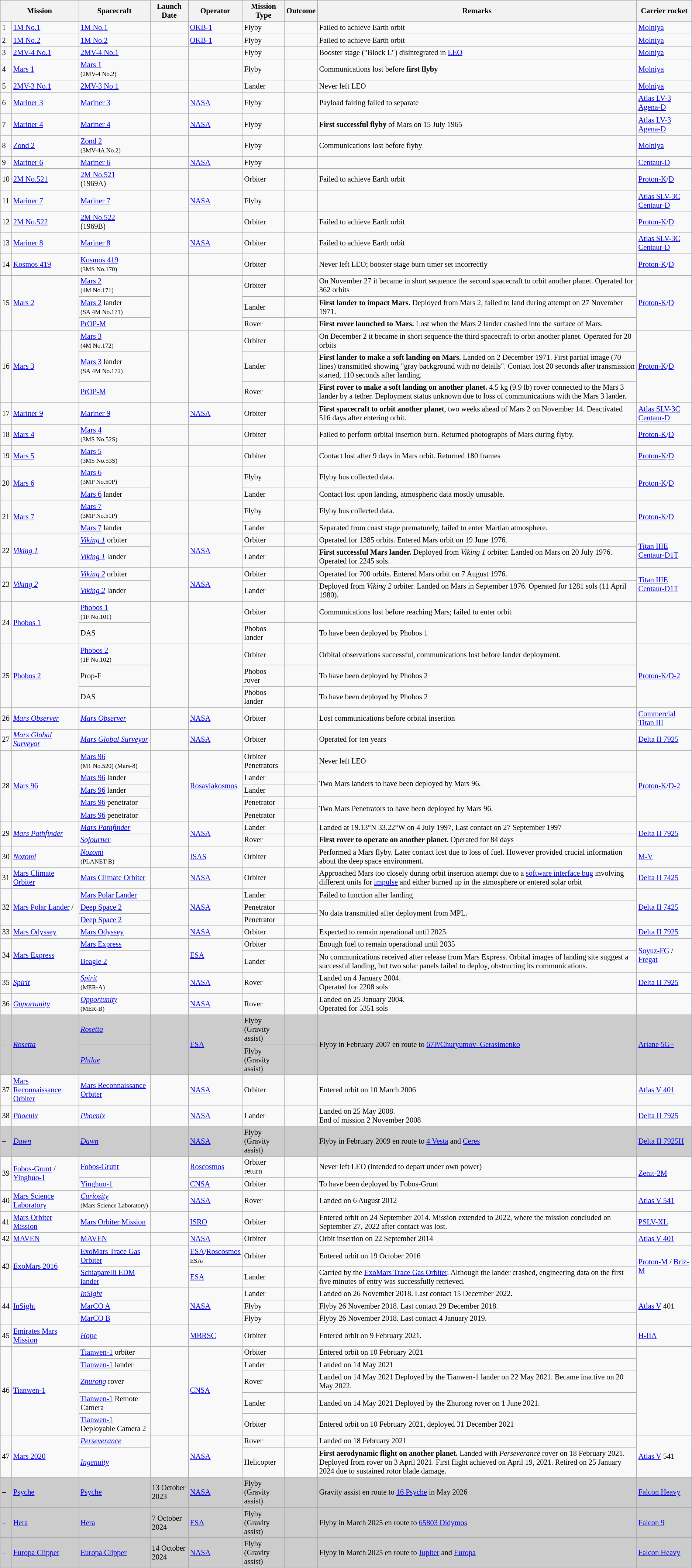<table class="wikitable sortable sticky-header" style="font-size:85%;">
<tr>
<th colspan="2">Mission</th>
<th>Spacecraft</th>
<th>Launch Date</th>
<th>Operator</th>
<th>Mission Type</th>
<th>Outcome</th>
<th>Remarks</th>
<th>Carrier rocket</th>
</tr>
<tr id="1960">
<td>1</td>
<td><a href='#'>1M No.1</a></td>
<td><a href='#'>1M No.1</a></td>
<td></td>
<td><a href='#'>OKB-1</a><br><small></small></td>
<td>Flyby</td>
<td></td>
<td>Failed to achieve Earth orbit</td>
<td><a href='#'>Molniya</a></td>
</tr>
<tr>
<td>2</td>
<td><a href='#'>1M No.2</a></td>
<td><a href='#'>1M No.2</a></td>
<td></td>
<td><a href='#'>OKB-1</a><br><small></small></td>
<td>Flyby</td>
<td></td>
<td>Failed to achieve Earth orbit</td>
<td><a href='#'>Molniya</a></td>
</tr>
<tr>
<td>3</td>
<td><a href='#'>2MV-4 No.1</a></td>
<td><a href='#'>2MV-4 No.1</a></td>
<td></td>
<td><small></small></td>
<td>Flyby</td>
<td></td>
<td>Booster stage ("Block L") disintegrated in <a href='#'>LEO</a></td>
<td><a href='#'>Molniya</a></td>
</tr>
<tr>
<td>4</td>
<td><a href='#'>Mars 1</a></td>
<td><a href='#'>Mars 1</a><br><small>(2MV-4 No.2)</small></td>
<td></td>
<td><small></small></td>
<td>Flyby</td>
<td></td>
<td>Communications lost before <strong>first flyby</strong></td>
<td><a href='#'>Molniya</a></td>
</tr>
<tr>
<td>5</td>
<td><a href='#'>2MV-3 No.1</a></td>
<td><a href='#'>2MV-3 No.1</a></td>
<td></td>
<td><small></small></td>
<td>Lander</td>
<td></td>
<td>Never left LEO</td>
<td><a href='#'>Molniya</a></td>
</tr>
<tr>
<td>6</td>
<td><a href='#'>Mariner 3</a></td>
<td><a href='#'>Mariner 3</a></td>
<td></td>
<td><a href='#'>NASA</a><br><small></small></td>
<td>Flyby</td>
<td></td>
<td>Payload fairing failed to separate</td>
<td><a href='#'>Atlas LV-3 Agena-D</a></td>
</tr>
<tr>
<td>7</td>
<td><a href='#'>Mariner 4</a></td>
<td><a href='#'>Mariner 4</a></td>
<td></td>
<td><a href='#'>NASA</a><br><small></small></td>
<td>Flyby</td>
<td></td>
<td><strong>First successful flyby</strong> of Mars on 15 July 1965</td>
<td><a href='#'>Atlas LV-3 Agena-D</a></td>
</tr>
<tr>
<td>8</td>
<td><a href='#'>Zond 2</a></td>
<td><a href='#'>Zond 2</a><br><small>(3MV-4A No.2)</small></td>
<td></td>
<td><small></small></td>
<td>Flyby</td>
<td></td>
<td>Communications lost before flyby</td>
<td><a href='#'>Molniya</a></td>
</tr>
<tr>
<td>9</td>
<td><a href='#'>Mariner 6</a></td>
<td><a href='#'>Mariner 6</a></td>
<td></td>
<td><a href='#'>NASA</a><br><small></small></td>
<td>Flyby</td>
<td></td>
<td></td>
<td><a href='#'> Centaur-D</a></td>
</tr>
<tr>
<td>10</td>
<td><a href='#'>2M No.521</a></td>
<td><a href='#'>2M No.521</a><br>(1969A)</td>
<td></td>
<td><small></small></td>
<td>Orbiter</td>
<td></td>
<td>Failed to achieve Earth orbit</td>
<td><a href='#'>Proton-K</a>/<a href='#'>D</a></td>
</tr>
<tr>
<td>11</td>
<td><a href='#'>Mariner 7</a></td>
<td><a href='#'>Mariner 7</a></td>
<td></td>
<td><a href='#'>NASA</a><br><small></small></td>
<td>Flyby</td>
<td></td>
<td></td>
<td><a href='#'>Atlas SLV-3C Centaur-D</a></td>
</tr>
<tr>
<td>12</td>
<td><a href='#'>2M No.522</a></td>
<td><a href='#'>2M No.522</a><br>(1969B)</td>
<td></td>
<td><small></small></td>
<td>Orbiter</td>
<td></td>
<td>Failed to achieve Earth orbit</td>
<td><a href='#'>Proton-K</a>/<a href='#'>D</a></td>
</tr>
<tr id="1970">
<td>13</td>
<td><a href='#'>Mariner 8</a></td>
<td><a href='#'>Mariner 8</a></td>
<td></td>
<td><a href='#'>NASA</a><br><small></small></td>
<td>Orbiter</td>
<td></td>
<td>Failed to achieve Earth orbit</td>
<td><a href='#'>Atlas SLV-3C Centaur-D</a></td>
</tr>
<tr>
<td>14</td>
<td><a href='#'>Kosmos 419</a></td>
<td><a href='#'>Kosmos 419</a><br><small>(3MS No.170)</small></td>
<td></td>
<td><small></small></td>
<td>Orbiter</td>
<td></td>
<td>Never left LEO; booster stage burn timer set incorrectly</td>
<td><a href='#'>Proton-K</a>/<a href='#'>D</a></td>
</tr>
<tr>
<td rowspan="3">15</td>
<td rowspan="3"><a href='#'>Mars 2</a></td>
<td><a href='#'>Mars 2</a><br><small>(4M No.171)</small></td>
<td rowspan="3"></td>
<td rowspan="3"><small></small></td>
<td>Orbiter</td>
<td></td>
<td>On November 27 it became in short sequence the second spacecraft to orbit another planet. Operated for 362 orbits</td>
<td rowspan="3"><a href='#'>Proton-K</a>/<a href='#'>D</a></td>
</tr>
<tr>
<td><a href='#'>Mars 2</a> lander<br><small>(SA 4M No.171)</small></td>
<td>Lander</td>
<td></td>
<td><strong>First lander to impact Mars.</strong> Deployed from Mars 2, failed to land during attempt on 27 November 1971.</td>
</tr>
<tr>
<td><a href='#'>PrOP-M</a></td>
<td>Rover</td>
<td></td>
<td><strong>First rover launched to Mars.</strong> Lost when the Mars 2 lander crashed into the surface of Mars.</td>
</tr>
<tr>
<td rowspan="3">16</td>
<td rowspan="3"><a href='#'>Mars 3</a></td>
<td><a href='#'>Mars 3</a><br><small>(4M No.172)</small></td>
<td rowspan="3"></td>
<td rowspan="3"><small></small></td>
<td>Orbiter</td>
<td></td>
<td>On December 2 it became in short sequence the third spacecraft to orbit another planet. Operated for 20 orbits</td>
<td rowspan="3"><a href='#'>Proton-K</a>/<a href='#'>D</a></td>
</tr>
<tr>
<td><a href='#'>Mars 3</a> lander<br><small>(SA 4M No.172)</small></td>
<td>Lander</td>
<td></td>
<td><strong>First lander to make a soft landing on Mars.</strong> Landed on 2 December 1971. First partial image (70 lines) transmitted showing "gray background with no details". Contact lost 20 seconds after transmission started, 110 seconds after landing.</td>
</tr>
<tr>
<td><a href='#'>PrOP-M</a></td>
<td>Rover</td>
<td></td>
<td><strong>First rover to make a soft landing on another planet.</strong> 4.5 kg (9.9 lb) rover connected to the Mars 3 lander by a tether. Deployment status unknown due to loss of communications with the Mars 3 lander.</td>
</tr>
<tr>
<td>17</td>
<td><a href='#'>Mariner 9</a></td>
<td><a href='#'>Mariner 9</a></td>
<td></td>
<td><a href='#'>NASA</a><br><small></small></td>
<td>Orbiter</td>
<td></td>
<td><strong>First spacecraft to orbit another planet</strong>, two weeks ahead of Mars 2 on November 14. Deactivated 516 days after entering orbit.</td>
<td><a href='#'>Atlas SLV-3C Centaur-D</a></td>
</tr>
<tr>
<td>18</td>
<td><a href='#'>Mars 4</a></td>
<td><a href='#'>Mars 4</a><br><small>(3MS No.52S)</small></td>
<td></td>
<td><small></small></td>
<td>Orbiter</td>
<td></td>
<td>Failed to perform orbital insertion burn. Returned photographs of Mars during flyby.</td>
<td><a href='#'>Proton-K</a>/<a href='#'>D</a></td>
</tr>
<tr>
<td>19</td>
<td><a href='#'>Mars 5</a></td>
<td><a href='#'>Mars 5</a><br><small>(3MS No.53S)</small></td>
<td></td>
<td><small></small></td>
<td>Orbiter</td>
<td></td>
<td>Contact lost after 9 days in Mars orbit. Returned 180 frames</td>
<td><a href='#'>Proton-K</a>/<a href='#'>D</a></td>
</tr>
<tr>
<td rowspan="2">20</td>
<td rowspan="2"><a href='#'>Mars 6</a></td>
<td><a href='#'>Mars 6</a><br><small>(3MP No.50P)</small></td>
<td rowspan="2"></td>
<td rowspan="2"><small></small></td>
<td>Flyby</td>
<td></td>
<td>Flyby bus collected data.</td>
<td rowspan="2"><a href='#'>Proton-K</a>/<a href='#'>D</a></td>
</tr>
<tr>
<td><a href='#'>Mars 6</a> lander</td>
<td>Lander</td>
<td></td>
<td>Contact lost upon landing, atmospheric data mostly unusable.</td>
</tr>
<tr>
<td rowspan="2">21</td>
<td rowspan="2"><a href='#'>Mars 7</a></td>
<td><a href='#'>Mars 7</a><br><small>(3MP No.51P)</small></td>
<td rowspan="2"></td>
<td rowspan="2"><small></small></td>
<td>Flyby</td>
<td></td>
<td>Flyby bus collected data.</td>
<td rowspan="2"><a href='#'>Proton-K</a>/<a href='#'>D</a></td>
</tr>
<tr>
<td><a href='#'>Mars 7</a> lander</td>
<td>Lander</td>
<td></td>
<td>Separated from coast stage prematurely, failed to enter Martian atmosphere.</td>
</tr>
<tr>
<td rowspan="2">22</td>
<td rowspan="2"><em><a href='#'>Viking 1</a></em></td>
<td><em><a href='#'>Viking 1</a></em> orbiter</td>
<td rowspan="2"></td>
<td rowspan="2"><a href='#'>NASA</a><br><small></small></td>
<td>Orbiter</td>
<td></td>
<td>Operated for 1385 orbits. Entered Mars orbit on 19 June 1976.</td>
<td rowspan="2"><a href='#'>Titan IIIE Centaur-D1T</a></td>
</tr>
<tr>
<td><em><a href='#'>Viking 1</a></em> lander</td>
<td>Lander</td>
<td></td>
<td><strong>First successful Mars lander.</strong> Deployed from <em>Viking 1</em> orbiter. Landed on Mars on 20 July 1976. Operated for 2245 sols.</td>
</tr>
<tr>
<td rowspan="2">23</td>
<td rowspan="2"><em><a href='#'>Viking 2</a></em></td>
<td><em><a href='#'>Viking 2</a></em> orbiter</td>
<td rowspan="2"></td>
<td rowspan="2"><a href='#'>NASA</a><br><small></small></td>
<td>Orbiter</td>
<td></td>
<td>Operated for 700 orbits. Entered Mars orbit on 7 August 1976.</td>
<td rowspan="2"><a href='#'>Titan IIIE Centaur-D1T</a></td>
</tr>
<tr>
<td><em><a href='#'>Viking 2</a></em> lander</td>
<td>Lander</td>
<td></td>
<td>Deployed from <em>Viking 2</em> orbiter. Landed on Mars in September 1976. Operated for 1281 sols (11 April 1980).</td>
</tr>
<tr id="1980">
<td rowspan="2">24</td>
<td rowspan="2"><a href='#'>Phobos 1</a></td>
<td><a href='#'>Phobos 1</a><br><small>(1F No.101)</small></td>
<td rowspan="2"></td>
<td rowspan="2"><small></small></td>
<td>Orbiter</td>
<td></td>
<td>Communications lost before reaching Mars; failed to enter orbit</td>
<td rowspan="2"></td>
</tr>
<tr>
<td>DAS</td>
<td>Phobos lander</td>
<td></td>
<td>To have been deployed by Phobos 1</td>
</tr>
<tr>
<td rowspan="3">25</td>
<td rowspan="3"><a href='#'>Phobos 2</a></td>
<td><a href='#'>Phobos 2</a><br><small>(1F No.102)</small></td>
<td rowspan="3"></td>
<td rowspan="3"><small></small></td>
<td>Orbiter</td>
<td></td>
<td>Orbital observations successful, communications lost before lander deployment.</td>
<td rowspan="3"><a href='#'>Proton-K</a>/<a href='#'>D-2</a></td>
</tr>
<tr>
<td>Prop-F</td>
<td>Phobos rover</td>
<td></td>
<td>To have been deployed by Phobos 2</td>
</tr>
<tr>
<td>DAS</td>
<td>Phobos lander</td>
<td></td>
<td>To have been deployed by Phobos 2</td>
</tr>
<tr id="1990">
<td>26</td>
<td><em><a href='#'>Mars Observer</a></em></td>
<td><em><a href='#'>Mars Observer</a></em></td>
<td></td>
<td><a href='#'>NASA</a><br><small></small></td>
<td>Orbiter</td>
<td></td>
<td>Lost communications before orbital insertion</td>
<td><a href='#'>Commercial Titan III</a></td>
</tr>
<tr>
<td>27</td>
<td><em><a href='#'>Mars Global Surveyor</a></em></td>
<td><em><a href='#'>Mars Global Surveyor</a></em></td>
<td></td>
<td><a href='#'>NASA</a><br><small></small></td>
<td>Orbiter</td>
<td></td>
<td>Operated for ten years</td>
<td><a href='#'>Delta II 7925</a></td>
</tr>
<tr>
<td rowspan="5">28</td>
<td rowspan="5"><a href='#'>Mars 96</a></td>
<td><a href='#'>Mars 96</a><br><small>(M1 No.520) (Mars-8)</small></td>
<td rowspan="5"></td>
<td rowspan="5"><a href='#'>Rosaviakosmos</a><br><small></small></td>
<td>Orbiter<br>Penetrators</td>
<td></td>
<td>Never left LEO</td>
<td rowspan="5"><a href='#'>Proton-K</a>/<a href='#'>D-2</a></td>
</tr>
<tr>
<td><a href='#'>Mars 96</a> lander</td>
<td>Lander</td>
<td></td>
<td rowspan="2">Two Mars landers to have been deployed by Mars 96.</td>
</tr>
<tr>
<td><a href='#'>Mars 96</a> lander</td>
<td>Lander</td>
<td></td>
</tr>
<tr>
<td><a href='#'>Mars 96</a> penetrator</td>
<td>Penetrator</td>
<td></td>
<td rowspan="2">Two Mars Penetrators to have been deployed by Mars 96.</td>
</tr>
<tr>
<td><a href='#'>Mars 96</a> penetrator</td>
<td>Penetrator</td>
<td></td>
</tr>
<tr>
<td rowspan="2">29</td>
<td rowspan="2"><em><a href='#'>Mars Pathfinder</a></em></td>
<td><em><a href='#'>Mars Pathfinder</a></em></td>
<td rowspan="2"></td>
<td rowspan="2"><a href='#'>NASA</a><br><small></small></td>
<td>Lander</td>
<td></td>
<td>Landed at 19.13°N 33.22°W on 4 July 1997, Last contact on 27 September 1997</td>
<td rowspan="2"><a href='#'>Delta II 7925</a></td>
</tr>
<tr>
<td><em><a href='#'>Sojourner</a></em></td>
<td>Rover</td>
<td></td>
<td><strong>First rover to operate on another planet.</strong> Operated for 84 days</td>
</tr>
<tr>
<td>30</td>
<td><em><a href='#'>Nozomi</a></em></td>
<td><em><a href='#'>Nozomi</a></em><br><small>(PLANET-B)</small></td>
<td></td>
<td><a href='#'>ISAS</a><br><small></small></td>
<td>Orbiter</td>
<td></td>
<td>Performed a Mars flyby. Later contact lost due to loss of fuel. However provided crucial information about the deep space environment.</td>
<td><a href='#'>M-V</a></td>
</tr>
<tr>
<td>31</td>
<td><a href='#'>Mars Climate Orbiter</a></td>
<td><a href='#'>Mars Climate Orbiter</a></td>
<td></td>
<td><a href='#'>NASA</a><br><small></small></td>
<td>Orbiter</td>
<td></td>
<td>Approached Mars too closely during orbit insertion attempt due to a <a href='#'>software interface bug</a> involving different units for <a href='#'>impulse</a> and either burned up in the atmosphere or entered solar orbit</td>
<td><a href='#'>Delta II 7425</a></td>
</tr>
<tr>
<td rowspan="3">32</td>
<td rowspan="3"><a href='#'>Mars Polar Lander</a> / </td>
<td><a href='#'>Mars Polar Lander</a></td>
<td rowspan="3"></td>
<td rowspan="3"><a href='#'>NASA</a><br><small></small></td>
<td>Lander</td>
<td></td>
<td>Failed to function after landing</td>
<td rowspan="3"><a href='#'>Delta II 7425</a></td>
</tr>
<tr>
<td><a href='#'>Deep Space 2</a></td>
<td>Penetrator</td>
<td></td>
<td rowspan="2">No data transmitted after deployment from MPL.</td>
</tr>
<tr>
<td><a href='#'>Deep Space 2</a></td>
<td>Penetrator</td>
<td></td>
</tr>
<tr id="2000">
<td>33</td>
<td><a href='#'>Mars Odyssey</a></td>
<td><a href='#'>Mars Odyssey</a></td>
<td></td>
<td><a href='#'>NASA</a><br><small></small></td>
<td>Orbiter</td>
<td></td>
<td>Expected to remain operational until 2025.</td>
<td><a href='#'>Delta II 7925</a></td>
</tr>
<tr>
<td rowspan="2">34</td>
<td rowspan="2"><a href='#'>Mars Express</a></td>
<td><a href='#'>Mars Express</a></td>
<td rowspan="2"></td>
<td rowspan="2"><a href='#'>ESA</a><br></td>
<td>Orbiter</td>
<td></td>
<td>Enough fuel to remain operational until 2035</td>
<td rowspan="2"><a href='#'>Soyuz-FG</a> / <a href='#'>Fregat</a></td>
</tr>
<tr>
<td><a href='#'>Beagle 2</a></td>
<td>Lander</td>
<td></td>
<td>No communications received after release from Mars Express. Orbital images of landing site suggest a successful landing, but two solar panels failed to deploy, obstructing its communications.</td>
</tr>
<tr>
<td>35</td>
<td><em><a href='#'>Spirit</a></em></td>
<td><em><a href='#'>Spirit</a></em><br><small>(MER-A)</small></td>
<td></td>
<td><a href='#'>NASA</a><br><small></small></td>
<td>Rover</td>
<td></td>
<td>Landed on 4 January 2004.<br>Operated for 2208 sols</td>
<td><a href='#'>Delta II 7925</a></td>
</tr>
<tr>
<td>36</td>
<td><em><a href='#'>Opportunity</a></em></td>
<td><em><a href='#'>Opportunity</a></em><br><small>(MER-B)</small></td>
<td></td>
<td><a href='#'>NASA</a><br><small></small></td>
<td>Rover</td>
<td></td>
<td>Landed on 25 January 2004.<br>Operated for 5351 sols</td>
<td><a href='#'></a></td>
</tr>
<tr style="background-color:#cccccc;">
<td rowspan="2">–</td>
<td rowspan="2"><em><a href='#'>Rosetta</a></em></td>
<td><em><a href='#'>Rosetta</a></em></td>
<td rowspan="2"></td>
<td rowspan="2"><a href='#'>ESA</a><br></td>
<td>Flyby<br>(Gravity assist)</td>
<td></td>
<td rowspan="2">Flyby in February 2007 en route to <a href='#'>67P/Churyumov–Gerasimenko</a></td>
<td rowspan="2"><a href='#'>Ariane 5G+</a></td>
</tr>
<tr style="background-color:#cccccc;">
<td><a href='#'><em>Philae</em></a></td>
<td>Flyby<br>(Gravity assist)</td>
<td></td>
</tr>
<tr>
<td>37</td>
<td><a href='#'>Mars Reconnaissance Orbiter</a></td>
<td><a href='#'>Mars Reconnaissance Orbiter</a></td>
<td></td>
<td><a href='#'>NASA</a><br><small></small></td>
<td>Orbiter</td>
<td></td>
<td>Entered orbit on 10 March 2006</td>
<td><a href='#'>Atlas V 401</a></td>
</tr>
<tr>
<td>38</td>
<td><em><a href='#'>Phoenix</a></em></td>
<td><em><a href='#'>Phoenix</a></em></td>
<td></td>
<td><a href='#'>NASA</a><br><small></small></td>
<td>Lander</td>
<td></td>
<td>Landed on 25 May 2008.<br>End of mission 2 November 2008</td>
<td><a href='#'>Delta II 7925</a></td>
</tr>
<tr style="background-color:#cccccc;">
<td>–</td>
<td><em><a href='#'>Dawn</a></em></td>
<td><em><a href='#'>Dawn</a></em></td>
<td></td>
<td><a href='#'>NASA</a><br><small></small></td>
<td>Flyby<br>(Gravity assist)</td>
<td></td>
<td>Flyby in February 2009 en route to <a href='#'>4 Vesta</a> and <a href='#'>Ceres</a></td>
<td><a href='#'>Delta II 7925H</a></td>
</tr>
<tr id="2010">
<td rowspan="2">39</td>
<td rowspan="2"><a href='#'>Fobos-Grunt</a> / <a href='#'>Yinghuo-1</a></td>
<td><a href='#'>Fobos-Grunt</a></td>
<td rowspan="2"></td>
<td><a href='#'>Roscosmos</a><br><small></small></td>
<td>Orbiter<br> return</td>
<td></td>
<td>Never left LEO (intended to depart under own power)</td>
<td rowspan="2"><a href='#'>Zenit-2M</a></td>
</tr>
<tr>
<td><a href='#'>Yinghuo-1</a></td>
<td><a href='#'>CNSA</a><br><small></small></td>
<td>Orbiter</td>
<td></td>
<td>To have been deployed by Fobos-Grunt</td>
</tr>
<tr>
<td>40</td>
<td><a href='#'>Mars Science Laboratory</a></td>
<td><em><a href='#'>Curiosity</a></em><br><small>(Mars Science Laboratory)</small></td>
<td></td>
<td><a href='#'>NASA</a><br><small></small></td>
<td>Rover</td>
<td></td>
<td>Landed on 6 August 2012</td>
<td><a href='#'>Atlas V 541</a></td>
</tr>
<tr>
<td>41</td>
<td><a href='#'>Mars Orbiter Mission</a></td>
<td><a href='#'>Mars Orbiter Mission</a></td>
<td></td>
<td><a href='#'>ISRO</a><br><small></small></td>
<td>Orbiter</td>
<td></td>
<td>Entered orbit on 24 September 2014. Mission extended to 2022, where the mission concluded on September 27, 2022 after contact was lost.</td>
<td><a href='#'>PSLV-XL</a></td>
</tr>
<tr>
<td>42</td>
<td><a href='#'>MAVEN</a></td>
<td><a href='#'>MAVEN</a></td>
<td></td>
<td><a href='#'>NASA</a><br><small></small></td>
<td>Orbiter</td>
<td></td>
<td>Orbit insertion on 22 September 2014</td>
<td><a href='#'>Atlas V 401</a></td>
</tr>
<tr>
<td rowspan="2">43</td>
<td rowspan="2"><a href='#'>ExoMars 2016</a></td>
<td><a href='#'>ExoMars Trace Gas Orbiter</a></td>
<td rowspan="2"></td>
<td><a href='#'>ESA</a>/<a href='#'>Roscosmos</a><br><small>ESA/</small></td>
<td>Orbiter</td>
<td></td>
<td>Entered orbit on 19 October 2016</td>
<td rowspan="2"><a href='#'>Proton-M</a> / <a href='#'>Briz-M</a></td>
</tr>
<tr>
<td><a href='#'>Schiaparelli EDM lander</a></td>
<td><a href='#'>ESA</a><br></td>
<td>Lander</td>
<td></td>
<td>Carried by the <a href='#'>ExoMars Trace Gas Orbiter</a>. Although the lander crashed, engineering data on the first five minutes of entry was successfully retrieved.</td>
</tr>
<tr>
<td rowspan="3">44</td>
<td rowspan="3"><a href='#'>InSight</a></td>
<td><em><a href='#'>InSight</a></em></td>
<td rowspan="3"></td>
<td rowspan="3"><a href='#'>NASA</a><br><small></small></td>
<td>Lander</td>
<td></td>
<td>Landed on 26 November 2018. Last contact 15 December 2022.</td>
<td rowspan="3"><a href='#'>Atlas V</a> 401</td>
</tr>
<tr>
<td><a href='#'>MarCO A</a></td>
<td>Flyby</td>
<td></td>
<td>Flyby 26 November 2018. Last contact 29 December 2018.</td>
</tr>
<tr>
<td><a href='#'>MarCO B</a></td>
<td>Flyby</td>
<td></td>
<td>Flyby 26 November 2018. Last contact 4 January 2019.</td>
</tr>
<tr id="2020">
<td>45</td>
<td><a href='#'>Emirates Mars Mission</a></td>
<td><em><a href='#'>Hope</a></em></td>
<td></td>
<td><a href='#'>MBRSC</a><br><small></small></td>
<td>Orbiter</td>
<td></td>
<td>Entered orbit on 9 February 2021.</td>
<td><a href='#'>H-IIA</a></td>
</tr>
<tr>
<td rowspan="5">46</td>
<td rowspan="5"><a href='#'>Tianwen-1</a></td>
<td><a href='#'>Tianwen-1</a> orbiter</td>
<td rowspan="5"></td>
<td rowspan="5"><a href='#'>CNSA</a><br><small></small></td>
<td>Orbiter</td>
<td></td>
<td>Entered orbit on 10 February 2021</td>
<td rowspan="5"></td>
</tr>
<tr>
<td><a href='#'>Tianwen-1</a> lander</td>
<td>Lander</td>
<td></td>
<td>Landed on 14 May 2021</td>
</tr>
<tr>
<td><em><a href='#'>Zhurong</a></em> rover</td>
<td>Rover</td>
<td></td>
<td>Landed on 14 May 2021 Deployed by the Tianwen-1 lander on 22 May 2021. Became inactive on 20 May 2022.</td>
</tr>
<tr>
<td><a href='#'>Tianwen-1</a> Remote Camera</td>
<td>Lander</td>
<td></td>
<td>Landed on 14 May 2021 Deployed by the Zhurong rover on 1 June 2021.</td>
</tr>
<tr>
<td><a href='#'>Tianwen-1</a> Deployable Camera 2</td>
<td>Orbiter</td>
<td></td>
<td>Entered orbit on 10 February 2021, deployed 31 December 2021</td>
</tr>
<tr>
<td rowspan="2">47</td>
<td rowspan="2"><a href='#'>Mars 2020</a></td>
<td><em><a href='#'>Perseverance</a></em></td>
<td rowspan="2"></td>
<td rowspan="2"><a href='#'>NASA</a><br><small></small></td>
<td Rover, helicopter>Rover</td>
<td></td>
<td>Landed on 18 February 2021</td>
<td rowspan="2"><a href='#'>Atlas V</a> 541</td>
</tr>
<tr>
<td><em><a href='#'>Ingenuity</a></em></td>
<td>Helicopter</td>
<td></td>
<td><strong>First aerodynamic flight on another planet.</strong> Landed with <em>Perseverance</em> rover on 18 February 2021. Deployed from rover on 3 April 2021. First flight achieved on April 19, 2021. Retired on 25 January 2024 due to sustained rotor blade damage.</td>
</tr>
<tr style="background-color:#cccccc;">
<td>–</td>
<td><a href='#'>Psyche</a></td>
<td><a href='#'>Psyche</a></td>
<td>13 October 2023</td>
<td><a href='#'>NASA</a><br></td>
<td>Flyby<br>(Gravity assist)</td>
<td></td>
<td>Gravity assist en route to <a href='#'>16 Psyche</a> in May 2026</td>
<td><a href='#'>Falcon Heavy</a></td>
</tr>
<tr style="background-color:#cccccc;">
<td>–</td>
<td><a href='#'>Hera</a></td>
<td><a href='#'>Hera</a></td>
<td>7 October 2024</td>
<td><a href='#'>ESA</a><br></td>
<td>Flyby<br>(Gravity assist)</td>
<td></td>
<td>Flyby in March 2025 en route to <a href='#'>65803 Didymos</a></td>
<td><a href='#'>Falcon 9</a></td>
</tr>
<tr style="background-color:#cccccc;">
<td>–</td>
<td><a href='#'>Europa Clipper</a></td>
<td><a href='#'>Europa Clipper</a></td>
<td>14 October 2024</td>
<td><a href='#'>NASA</a><br></td>
<td>Flyby<br>(Gravity assist)</td>
<td></td>
<td>Flyby in March 2025 en route to <a href='#'>Jupiter</a> and <a href='#'>Europa</a></td>
<td><a href='#'>Falcon Heavy</a></td>
</tr>
</table>
